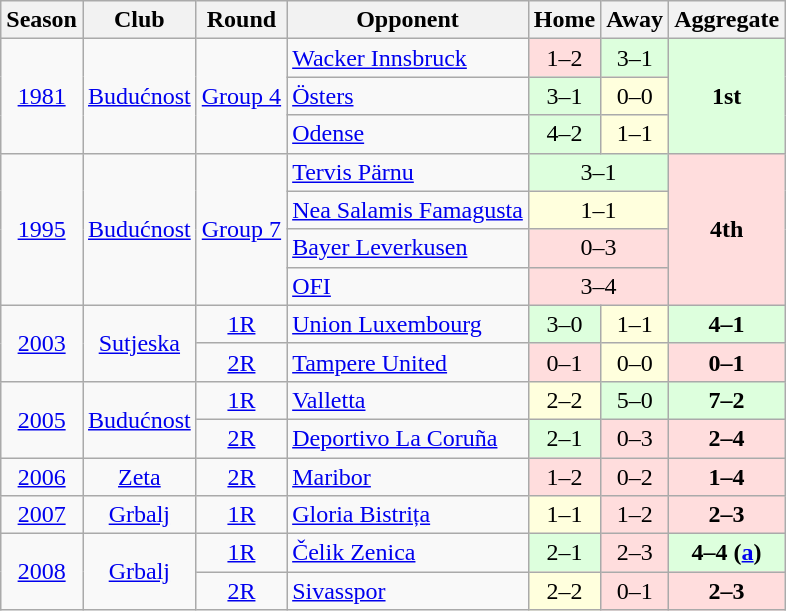<table class="wikitable" style="text-align: center">
<tr>
<th>Season</th>
<th>Club</th>
<th>Round</th>
<th>Opponent</th>
<th>Home</th>
<th>Away</th>
<th>Aggregate</th>
</tr>
<tr>
<td rowspan=3><a href='#'>1981</a></td>
<td rowspan=3><a href='#'>Budućnost</a></td>
<td rowspan=3><a href='#'>Group 4</a></td>
<td align="left"> <a href='#'>Wacker Innsbruck</a></td>
<td bgcolor="#ffdddd">1–2</td>
<td bgcolor="#ddffdd">3–1</td>
<td bgcolor="#ddffdd" rowspan=3><strong>1st</strong></td>
</tr>
<tr>
<td align="left"> <a href='#'>Östers</a></td>
<td bgcolor="#ddffdd">3–1</td>
<td bgcolor="#ffffdd">0–0</td>
</tr>
<tr>
<td align="left"> <a href='#'>Odense</a></td>
<td bgcolor="#ddffdd">4–2</td>
<td bgcolor="#ffffdd">1–1</td>
</tr>
<tr>
<td rowspan=4><a href='#'>1995</a></td>
<td rowspan=4><a href='#'>Budućnost</a></td>
<td rowspan=4><a href='#'>Group 7</a></td>
<td align="left"> <a href='#'>Tervis Pärnu</a></td>
<td bgcolor="#ddffdd" colspan=2>3–1</td>
<td bgcolor="#ffdddd" rowspan=4><strong>4th</strong></td>
</tr>
<tr>
<td align="left"> <a href='#'>Nea Salamis Famagusta</a></td>
<td bgcolor="#ffffdd" colspan=2>1–1</td>
</tr>
<tr>
<td align="left"> <a href='#'>Bayer Leverkusen</a></td>
<td bgcolor="#ffdddd" colspan=2>0–3</td>
</tr>
<tr>
<td align="left"> <a href='#'>OFI</a></td>
<td bgcolor="#ffdddd" colspan=2>3–4</td>
</tr>
<tr>
<td rowspan=2><a href='#'>2003</a></td>
<td rowspan=2><a href='#'>Sutjeska</a></td>
<td><a href='#'>1R</a></td>
<td align="left"> <a href='#'>Union Luxembourg</a></td>
<td bgcolor="#ddffdd">3–0</td>
<td bgcolor="#ffffdd">1–1</td>
<td bgcolor="#ddffdd"><strong>4–1</strong></td>
</tr>
<tr>
<td><a href='#'>2R</a></td>
<td align="left"> <a href='#'>Tampere United</a></td>
<td bgcolor="#ffdddd">0–1</td>
<td bgcolor="#ffffdd">0–0</td>
<td bgcolor="#ffdddd"><strong>0–1</strong></td>
</tr>
<tr>
<td rowspan=2><a href='#'>2005</a></td>
<td rowspan=2><a href='#'>Budućnost</a></td>
<td><a href='#'>1R</a></td>
<td align="left"> <a href='#'>Valletta</a></td>
<td bgcolor="#ffffdd">2–2</td>
<td bgcolor="#ddffdd">5–0</td>
<td bgcolor="#ddffdd"><strong>7–2</strong></td>
</tr>
<tr>
<td><a href='#'>2R</a></td>
<td align="left"> <a href='#'>Deportivo La Coruña</a></td>
<td bgcolor="#ddffdd">2–1</td>
<td bgcolor="#ffdddd">0–3</td>
<td bgcolor="#ffdddd"><strong>2–4</strong></td>
</tr>
<tr>
<td><a href='#'>2006</a></td>
<td><a href='#'>Zeta</a></td>
<td><a href='#'>2R</a></td>
<td align="left"> <a href='#'>Maribor</a></td>
<td bgcolor="#ffdddd">1–2</td>
<td bgcolor="#ffdddd">0–2</td>
<td bgcolor="#ffdddd"><strong>1–4</strong></td>
</tr>
<tr>
<td><a href='#'>2007</a></td>
<td><a href='#'>Grbalj</a></td>
<td><a href='#'>1R</a></td>
<td align="left"> <a href='#'>Gloria Bistrița</a></td>
<td bgcolor="#ffffdd">1–1</td>
<td bgcolor="#ffdddd">1–2</td>
<td bgcolor="#ffdddd"><strong>2–3</strong></td>
</tr>
<tr>
<td rowspan=2><a href='#'>2008</a></td>
<td rowspan=2><a href='#'>Grbalj</a></td>
<td><a href='#'>1R</a></td>
<td align="left"> <a href='#'>Čelik Zenica</a></td>
<td bgcolor="#ddffdd">2–1</td>
<td bgcolor="#ffdddd">2–3</td>
<td bgcolor="#ddffdd"><strong>4–4 (<a href='#'>a</a>)</strong></td>
</tr>
<tr>
<td><a href='#'>2R</a></td>
<td align="left"> <a href='#'>Sivasspor</a></td>
<td bgcolor="#ffffdd">2–2</td>
<td bgcolor="#ffdddd">0–1</td>
<td bgcolor="#ffdddd"><strong>2–3</strong></td>
</tr>
</table>
